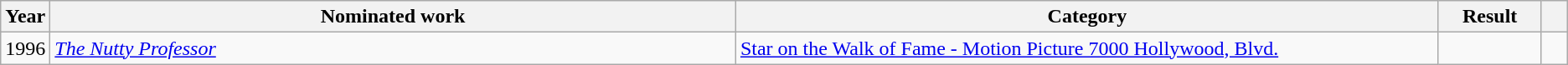<table class="wikitable sortable">
<tr>
<th scope="col" style="width:1em;">Year</th>
<th scope="col" style="width:39em;">Nominated work</th>
<th scope="col" style="width:40em;">Category</th>
<th scope="col" style="width:5em;">Result</th>
<th scope="col" style="width:1em;"class="unsortable"></th>
</tr>
<tr>
<td>1996</td>
<td><em><a href='#'>The Nutty Professor</a></em></td>
<td><a href='#'>Star on the Walk of Fame - Motion Picture 7000 Hollywood, Blvd.</a></td>
<td></td>
<td></td>
</tr>
</table>
